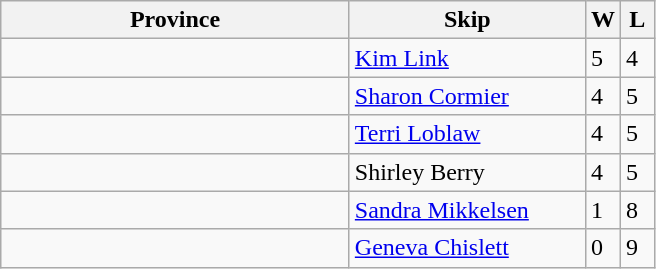<table class="wikitable">
<tr>
<th width=225>Province</th>
<th width=150>Skip</th>
<th width=15>W</th>
<th width=15>L</th>
</tr>
<tr>
<td></td>
<td><a href='#'>Kim Link</a></td>
<td>5</td>
<td>4</td>
</tr>
<tr>
<td></td>
<td><a href='#'>Sharon Cormier</a></td>
<td>4</td>
<td>5</td>
</tr>
<tr>
<td></td>
<td><a href='#'>Terri Loblaw</a></td>
<td>4</td>
<td>5</td>
</tr>
<tr>
<td></td>
<td>Shirley Berry</td>
<td>4</td>
<td>5</td>
</tr>
<tr>
<td></td>
<td><a href='#'>Sandra Mikkelsen</a></td>
<td>1</td>
<td>8</td>
</tr>
<tr>
<td></td>
<td><a href='#'>Geneva Chislett</a></td>
<td>0</td>
<td>9</td>
</tr>
</table>
